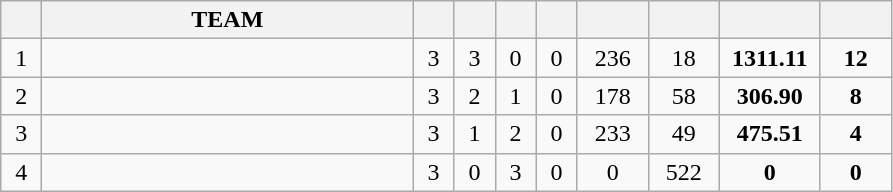<table class="wikitable" style="text-align: center;">
<tr>
<th width=20></th>
<th width=240>TEAM</th>
<th width=20></th>
<th width=20></th>
<th width=20></th>
<th width=20></th>
<th width=40></th>
<th width=40></th>
<th width=60></th>
<th width=40></th>
</tr>
<tr>
<td>1</td>
<td align="left"></td>
<td>3</td>
<td>3</td>
<td>0</td>
<td>0</td>
<td>236</td>
<td>18</td>
<td><strong>1311.11</strong></td>
<td><strong>12</strong></td>
</tr>
<tr>
<td>2</td>
<td align="left"></td>
<td>3</td>
<td>2</td>
<td>1</td>
<td>0</td>
<td>178</td>
<td>58</td>
<td><strong>306.90</strong></td>
<td><strong>8</strong></td>
</tr>
<tr>
<td>3</td>
<td align="left"></td>
<td>3</td>
<td>1</td>
<td>2</td>
<td>0</td>
<td>233</td>
<td>49</td>
<td><strong>475.51</strong></td>
<td><strong>4</strong></td>
</tr>
<tr>
<td>4</td>
<td align="left"></td>
<td>3</td>
<td>0</td>
<td>3</td>
<td>0</td>
<td>0</td>
<td>522</td>
<td><strong>0</strong></td>
<td><strong>0</strong></td>
</tr>
</table>
